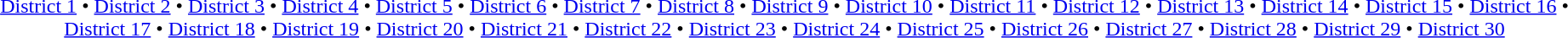<table id=toc class=toc summary=Contents>
<tr>
<td align=center><a href='#'>District 1</a> • <a href='#'>District 2</a> • <a href='#'>District 3</a> • <a href='#'>District 4</a> • <a href='#'>District 5</a> • <a href='#'>District 6</a> • <a href='#'>District 7</a> • <a href='#'>District 8</a> • <a href='#'>District 9</a> • <a href='#'>District 10</a> • <a href='#'>District 11</a> • <a href='#'>District 12</a> • <a href='#'>District 13</a> • <a href='#'>District 14</a> • <a href='#'>District 15</a> • <a href='#'>District 16</a> • <a href='#'>District 17</a> • <a href='#'>District 18</a> • <a href='#'>District 19</a> • <a href='#'>District 20</a> • <a href='#'>District 21</a> • <a href='#'>District 22</a> • <a href='#'>District 23</a> • <a href='#'>District 24</a> • <a href='#'>District 25</a> • <a href='#'>District 26</a> • <a href='#'>District 27</a> • <a href='#'>District 28</a> • <a href='#'>District 29</a> • <a href='#'>District 30</a></td>
</tr>
</table>
